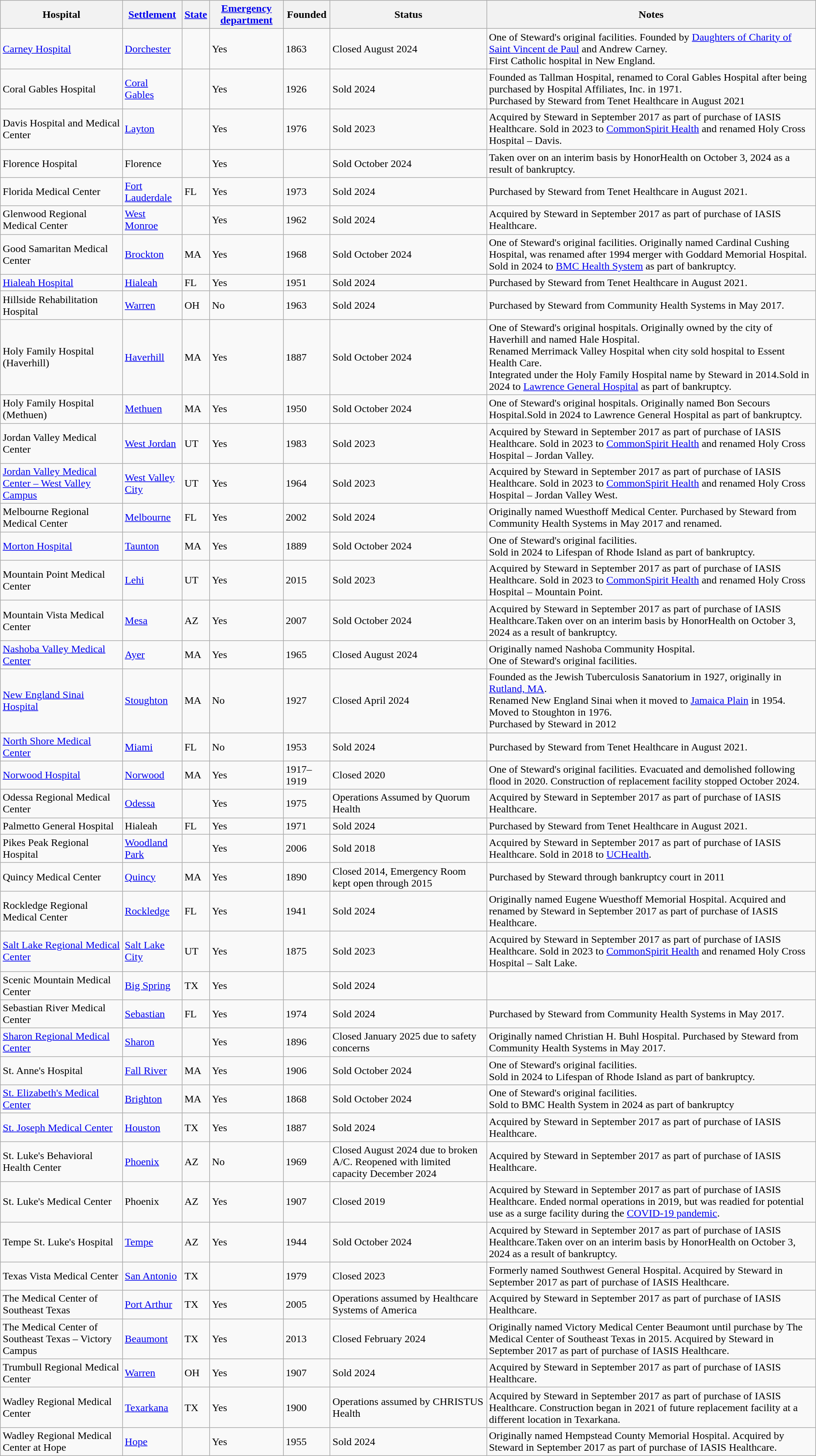<table class="wikitable sortable">
<tr>
<th>Hospital</th>
<th><a href='#'>Settlement</a></th>
<th><a href='#'>State</a></th>
<th><a href='#'>Emergency department</a></th>
<th>Founded</th>
<th>Status</th>
<th>Notes</th>
</tr>
<tr>
<td><a href='#'>Carney Hospital</a></td>
<td><a href='#'>Dorchester</a></td>
<td></td>
<td>Yes</td>
<td>1863</td>
<td>Closed August 2024</td>
<td>One of Steward's original facilities. Founded by <a href='#'>Daughters of Charity of Saint Vincent de Paul</a> and Andrew Carney.<br>First Catholic hospital in New England.</td>
</tr>
<tr>
<td>Coral Gables Hospital</td>
<td><a href='#'>Coral Gables</a></td>
<td></td>
<td>Yes</td>
<td>1926</td>
<td>Sold 2024</td>
<td>Founded as Tallman Hospital, renamed to Coral Gables Hospital after being purchased by Hospital Affiliates, Inc. in 1971.<br>Purchased by Steward from Tenet Healthcare in August 2021</td>
</tr>
<tr>
<td>Davis Hospital and Medical Center</td>
<td><a href='#'>Layton</a></td>
<td></td>
<td>Yes</td>
<td>1976</td>
<td>Sold 2023</td>
<td>Acquired by Steward in September 2017 as part of purchase of IASIS Healthcare. Sold in 2023 to <a href='#'>CommonSpirit Health</a> and renamed Holy Cross Hospital – Davis.</td>
</tr>
<tr>
<td>Florence Hospital</td>
<td>Florence</td>
<td></td>
<td>Yes</td>
<td></td>
<td>Sold October 2024</td>
<td>Taken over on an interim basis by HonorHealth on October 3, 2024 as a result of bankruptcy.</td>
</tr>
<tr>
<td>Florida Medical Center</td>
<td><a href='#'>Fort Lauderdale</a></td>
<td>FL</td>
<td>Yes</td>
<td>1973</td>
<td>Sold 2024</td>
<td>Purchased by Steward from Tenet Healthcare in August 2021.</td>
</tr>
<tr>
<td>Glenwood Regional Medical Center</td>
<td><a href='#'>West Monroe</a></td>
<td></td>
<td>Yes</td>
<td>1962</td>
<td>Sold 2024</td>
<td>Acquired by Steward in September 2017 as part of purchase of IASIS Healthcare.</td>
</tr>
<tr>
<td>Good Samaritan Medical Center</td>
<td><a href='#'>Brockton</a></td>
<td>MA</td>
<td>Yes</td>
<td>1968</td>
<td>Sold October 2024</td>
<td>One of Steward's original facilities. Originally named Cardinal Cushing Hospital, was renamed after 1994 merger with Goddard Memorial Hospital. Sold in 2024 to <a href='#'>BMC Health System</a> as part of bankruptcy.</td>
</tr>
<tr>
<td><a href='#'>Hialeah Hospital</a></td>
<td><a href='#'>Hialeah</a></td>
<td>FL</td>
<td>Yes</td>
<td>1951</td>
<td>Sold 2024</td>
<td>Purchased by Steward from Tenet Healthcare in August 2021.</td>
</tr>
<tr>
<td>Hillside Rehabilitation Hospital</td>
<td><a href='#'>Warren</a></td>
<td>OH</td>
<td>No</td>
<td>1963</td>
<td>Sold 2024</td>
<td>Purchased by Steward from Community Health Systems in May 2017.</td>
</tr>
<tr>
<td>Holy Family Hospital (Haverhill)</td>
<td><a href='#'>Haverhill</a></td>
<td>MA</td>
<td>Yes</td>
<td>1887</td>
<td>Sold October 2024</td>
<td>One of Steward's original hospitals. Originally owned by the city of Haverhill and named Hale Hospital.<br>Renamed Merrimack Valley Hospital when city sold hospital to Essent Health Care.<br>Integrated under the Holy Family Hospital name by Steward in 2014.Sold in 2024 to <a href='#'>Lawrence General Hospital</a> as part of bankruptcy.</td>
</tr>
<tr>
<td>Holy Family Hospital (Methuen)</td>
<td><a href='#'>Methuen</a></td>
<td>MA</td>
<td>Yes</td>
<td>1950</td>
<td>Sold October 2024</td>
<td>One of Steward's original hospitals. Originally named Bon Secours Hospital.Sold in 2024 to Lawrence General Hospital as part of bankruptcy.</td>
</tr>
<tr>
<td>Jordan Valley Medical Center</td>
<td><a href='#'>West Jordan</a></td>
<td>UT</td>
<td>Yes</td>
<td>1983</td>
<td>Sold 2023</td>
<td>Acquired by Steward in September 2017 as part of purchase of IASIS Healthcare. Sold in 2023 to <a href='#'>CommonSpirit Health</a> and renamed Holy Cross Hospital – Jordan Valley.</td>
</tr>
<tr>
<td><a href='#'>Jordan Valley Medical Center – West Valley Campus</a></td>
<td><a href='#'>West Valley City</a></td>
<td>UT</td>
<td>Yes</td>
<td>1964</td>
<td>Sold 2023</td>
<td>Acquired by Steward in September 2017 as part of purchase of IASIS Healthcare. Sold in 2023 to <a href='#'>CommonSpirit Health</a> and renamed Holy Cross Hospital – Jordan Valley West.</td>
</tr>
<tr>
<td>Melbourne Regional Medical Center</td>
<td><a href='#'>Melbourne</a></td>
<td>FL</td>
<td>Yes</td>
<td>2002</td>
<td>Sold 2024</td>
<td>Originally named Wuesthoff Medical Center. Purchased by Steward from Community Health Systems in May 2017 and renamed.</td>
</tr>
<tr>
<td><a href='#'>Morton Hospital</a></td>
<td><a href='#'>Taunton</a></td>
<td>MA</td>
<td>Yes</td>
<td>1889</td>
<td>Sold October 2024</td>
<td>One of Steward's original facilities.<br>Sold in 2024 to Lifespan of Rhode Island as part of bankruptcy.</td>
</tr>
<tr>
<td>Mountain Point Medical Center</td>
<td><a href='#'>Lehi</a></td>
<td>UT</td>
<td>Yes</td>
<td>2015</td>
<td>Sold 2023</td>
<td>Acquired by Steward in September 2017 as part of purchase of IASIS Healthcare. Sold in 2023 to <a href='#'>CommonSpirit Health</a> and renamed Holy Cross Hospital – Mountain Point.</td>
</tr>
<tr>
<td>Mountain Vista Medical Center</td>
<td><a href='#'>Mesa</a></td>
<td>AZ</td>
<td>Yes</td>
<td>2007</td>
<td>Sold October 2024</td>
<td>Acquired by Steward in September 2017 as part of purchase of IASIS Healthcare.Taken over on an interim basis by HonorHealth on October 3, 2024 as a result of bankruptcy.</td>
</tr>
<tr>
<td><a href='#'>Nashoba Valley Medical Center</a></td>
<td><a href='#'>Ayer</a></td>
<td>MA</td>
<td>Yes</td>
<td>1965</td>
<td>Closed August 2024</td>
<td>Originally named Nashoba Community Hospital.<br>One of Steward's original facilities.</td>
</tr>
<tr>
<td><a href='#'>New England Sinai Hospital</a></td>
<td><a href='#'>Stoughton</a></td>
<td>MA</td>
<td>No</td>
<td>1927</td>
<td>Closed April 2024</td>
<td>Founded as the Jewish Tuberculosis Sanatorium in 1927, originally in <a href='#'>Rutland, MA</a>.<br>Renamed New England Sinai when it moved to <a href='#'>Jamaica Plain</a> in 1954.<br>Moved to Stoughton in 1976.<br>Purchased by Steward in 2012</td>
</tr>
<tr>
<td><a href='#'>North Shore Medical Center</a></td>
<td><a href='#'>Miami</a></td>
<td>FL</td>
<td>No</td>
<td>1953</td>
<td>Sold 2024</td>
<td>Purchased by Steward from Tenet Healthcare in August 2021.</td>
</tr>
<tr>
<td><a href='#'>Norwood Hospital</a></td>
<td><a href='#'>Norwood</a></td>
<td>MA</td>
<td>Yes</td>
<td>1917–1919</td>
<td>Closed 2020</td>
<td>One of Steward's original facilities. Evacuated and demolished following flood in 2020. Construction of replacement facility stopped October 2024.</td>
</tr>
<tr>
<td>Odessa Regional Medical Center</td>
<td><a href='#'>Odessa</a></td>
<td></td>
<td>Yes</td>
<td>1975</td>
<td>Operations Assumed by Quorum Health</td>
<td>Acquired by Steward in September 2017 as part of purchase of IASIS Healthcare.</td>
</tr>
<tr>
<td>Palmetto General Hospital</td>
<td>Hialeah</td>
<td>FL</td>
<td>Yes</td>
<td>1971</td>
<td>Sold 2024</td>
<td>Purchased by Steward from Tenet Healthcare in August 2021.</td>
</tr>
<tr>
<td>Pikes Peak Regional Hospital</td>
<td><a href='#'>Woodland Park</a></td>
<td></td>
<td>Yes</td>
<td>2006</td>
<td>Sold 2018</td>
<td>Acquired by Steward in September 2017 as part of purchase of IASIS Healthcare. Sold in 2018 to <a href='#'>UCHealth</a>.</td>
</tr>
<tr>
<td>Quincy Medical Center</td>
<td><a href='#'>Quincy</a></td>
<td>MA</td>
<td>Yes</td>
<td>1890</td>
<td>Closed 2014, Emergency Room kept open through 2015</td>
<td>Purchased by Steward through bankruptcy court in 2011</td>
</tr>
<tr>
<td>Rockledge Regional Medical Center</td>
<td><a href='#'>Rockledge</a></td>
<td>FL</td>
<td>Yes</td>
<td>1941</td>
<td>Sold 2024</td>
<td>Originally named Eugene Wuesthoff Memorial Hospital. Acquired and renamed by Steward in September 2017 as part of purchase of IASIS Healthcare.</td>
</tr>
<tr>
<td><a href='#'>Salt Lake Regional Medical Center</a></td>
<td><a href='#'>Salt Lake City</a></td>
<td>UT</td>
<td>Yes</td>
<td>1875</td>
<td>Sold 2023</td>
<td>Acquired by Steward in September 2017 as part of purchase of IASIS Healthcare. Sold in 2023 to <a href='#'>CommonSpirit Health</a> and renamed Holy Cross Hospital – Salt Lake.</td>
</tr>
<tr>
<td>Scenic Mountain Medical Center</td>
<td><a href='#'>Big Spring</a></td>
<td>TX</td>
<td>Yes</td>
<td></td>
<td>Sold 2024</td>
<td></td>
</tr>
<tr>
<td>Sebastian River Medical Center</td>
<td><a href='#'>Sebastian</a></td>
<td>FL</td>
<td>Yes</td>
<td>1974</td>
<td>Sold 2024</td>
<td>Purchased by Steward from Community Health Systems in May 2017.</td>
</tr>
<tr>
<td><a href='#'>Sharon Regional Medical Center</a></td>
<td><a href='#'>Sharon</a></td>
<td></td>
<td>Yes</td>
<td>1896</td>
<td>Closed January 2025 due to safety concerns </td>
<td>Originally named Christian H. Buhl Hospital. Purchased by Steward from Community Health Systems in May 2017.</td>
</tr>
<tr>
<td>St. Anne's Hospital</td>
<td><a href='#'>Fall River</a></td>
<td>MA</td>
<td>Yes</td>
<td>1906</td>
<td>Sold October 2024</td>
<td>One of Steward's original facilities.<br>Sold in 2024 to Lifespan of Rhode Island as part of bankruptcy.</td>
</tr>
<tr>
<td><a href='#'>St. Elizabeth's Medical Center</a></td>
<td><a href='#'>Brighton</a></td>
<td>MA</td>
<td>Yes</td>
<td>1868</td>
<td>Sold October 2024</td>
<td>One of Steward's original facilities.<br>Sold to BMC Health System in 2024 as part of bankruptcy</td>
</tr>
<tr>
<td><a href='#'>St. Joseph Medical Center</a></td>
<td><a href='#'>Houston</a></td>
<td>TX</td>
<td>Yes</td>
<td>1887</td>
<td>Sold 2024</td>
<td>Acquired by Steward in September 2017 as part of purchase of IASIS Healthcare.</td>
</tr>
<tr>
<td>St. Luke's Behavioral Health Center</td>
<td><a href='#'>Phoenix</a></td>
<td>AZ</td>
<td>No</td>
<td>1969</td>
<td>Closed August 2024 due to broken A/C. Reopened with limited capacity December 2024</td>
<td>Acquired by Steward in September 2017 as part of purchase of IASIS Healthcare.</td>
</tr>
<tr>
<td>St. Luke's Medical Center</td>
<td>Phoenix</td>
<td>AZ</td>
<td>Yes</td>
<td>1907</td>
<td>Closed 2019</td>
<td>Acquired by Steward in September 2017 as part of purchase of IASIS Healthcare. Ended normal operations in 2019, but was readied for potential use as a surge facility during the <a href='#'>COVID-19 pandemic</a>.</td>
</tr>
<tr>
<td>Tempe St. Luke's Hospital</td>
<td><a href='#'>Tempe</a></td>
<td>AZ</td>
<td>Yes</td>
<td>1944</td>
<td>Sold October 2024</td>
<td>Acquired by Steward in September 2017 as part of purchase of IASIS Healthcare.Taken over on an interim basis by HonorHealth on October 3, 2024 as a result of bankruptcy.</td>
</tr>
<tr>
<td>Texas Vista Medical Center</td>
<td><a href='#'>San Antonio</a></td>
<td>TX</td>
<td></td>
<td>1979</td>
<td>Closed 2023</td>
<td>Formerly named Southwest General Hospital. Acquired by Steward in September 2017 as part of purchase of IASIS Healthcare.</td>
</tr>
<tr>
<td>The Medical Center of Southeast Texas</td>
<td><a href='#'>Port Arthur</a></td>
<td>TX</td>
<td>Yes</td>
<td>2005</td>
<td>Operations assumed by Healthcare Systems of America</td>
<td>Acquired by Steward in September 2017 as part of purchase of IASIS Healthcare.</td>
</tr>
<tr>
<td>The Medical Center of Southeast Texas – Victory Campus</td>
<td><a href='#'>Beaumont</a></td>
<td>TX</td>
<td>Yes</td>
<td>2013</td>
<td>Closed February 2024</td>
<td>Originally named Victory Medical Center Beaumont until purchase by The Medical Center of Southeast Texas in 2015. Acquired by Steward in September 2017 as part of purchase of IASIS Healthcare.</td>
</tr>
<tr>
<td>Trumbull Regional Medical Center</td>
<td><a href='#'>Warren</a></td>
<td>OH</td>
<td>Yes</td>
<td>1907</td>
<td>Sold 2024</td>
<td>Acquired by Steward in September 2017 as part of purchase of IASIS Healthcare.</td>
</tr>
<tr>
<td>Wadley Regional Medical Center</td>
<td><a href='#'>Texarkana</a></td>
<td>TX</td>
<td>Yes</td>
<td>1900</td>
<td>Operations assumed by CHRISTUS Health </td>
<td>Acquired by Steward in September 2017 as part of purchase of IASIS Healthcare. Construction began in 2021 of future replacement facility at a different location in Texarkana.</td>
</tr>
<tr>
<td>Wadley Regional Medical Center at Hope</td>
<td><a href='#'>Hope</a></td>
<td></td>
<td>Yes</td>
<td>1955</td>
<td>Sold 2024</td>
<td>Originally named Hempstead County Memorial Hospital. Acquired by Steward in September 2017 as part of purchase of IASIS Healthcare.</td>
</tr>
</table>
